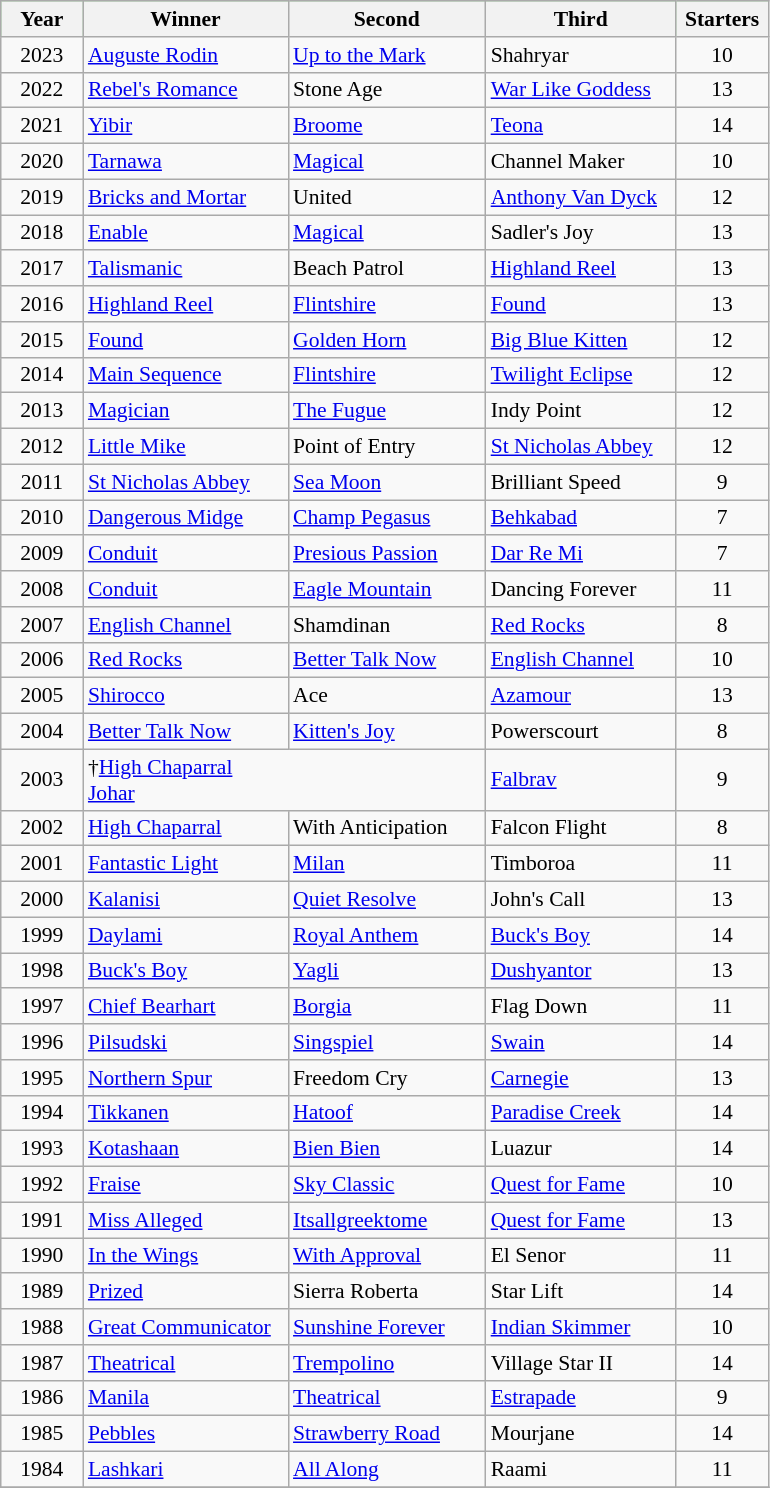<table class = "wikitable sortable" | border="1" cellpadding="0" style="border-collapse: collapse; font-size:90%">
<tr bgcolor="#77dd77" align="center">
<th width="48px"><strong>Year</strong></th>
<th width="130px"><strong>Winner</strong></th>
<th width="125px"><strong>Second</strong></th>
<th width="120px"><strong>Third</strong></th>
<th width="55px"><strong>Starters</strong></th>
</tr>
<tr>
<td align=center>2023</td>
<td><a href='#'>Auguste Rodin</a></td>
<td><a href='#'>Up to the Mark</a></td>
<td>Shahryar</td>
<td align=center>10</td>
</tr>
<tr>
<td align=center>2022</td>
<td><a href='#'>Rebel's Romance</a></td>
<td>Stone Age</td>
<td><a href='#'>War Like Goddess</a></td>
<td align=center>13</td>
</tr>
<tr>
<td align=center>2021</td>
<td><a href='#'>Yibir</a></td>
<td><a href='#'>Broome</a></td>
<td><a href='#'>Teona</a></td>
<td align=center>14</td>
</tr>
<tr>
<td align=center>2020</td>
<td><a href='#'>Tarnawa</a></td>
<td><a href='#'>Magical</a></td>
<td>Channel Maker</td>
<td align=center>10</td>
</tr>
<tr>
<td align=center>2019</td>
<td><a href='#'>Bricks and Mortar</a></td>
<td>United</td>
<td><a href='#'>Anthony Van Dyck</a></td>
<td align=center>12</td>
</tr>
<tr>
<td align=center>2018</td>
<td><a href='#'>Enable</a></td>
<td><a href='#'>Magical</a></td>
<td>Sadler's Joy</td>
<td align=center>13</td>
</tr>
<tr>
<td align=center>2017</td>
<td><a href='#'>Talismanic</a></td>
<td>Beach Patrol</td>
<td><a href='#'>Highland Reel</a></td>
<td align=center>13</td>
</tr>
<tr>
<td align=center>2016</td>
<td><a href='#'>Highland Reel</a></td>
<td><a href='#'>Flintshire</a></td>
<td><a href='#'>Found</a></td>
<td align=center>13</td>
</tr>
<tr>
<td align=center>2015</td>
<td><a href='#'>Found</a></td>
<td><a href='#'>Golden Horn</a></td>
<td><a href='#'>Big Blue Kitten</a></td>
<td align=center>12</td>
</tr>
<tr>
<td align=center>2014</td>
<td><a href='#'>Main Sequence</a></td>
<td><a href='#'>Flintshire</a></td>
<td><a href='#'>Twilight Eclipse</a></td>
<td align=center>12</td>
</tr>
<tr>
<td align=center>2013</td>
<td><a href='#'>Magician</a></td>
<td><a href='#'>The Fugue</a></td>
<td>Indy Point</td>
<td align=center>12</td>
</tr>
<tr>
<td align=center>2012</td>
<td><a href='#'>Little Mike</a></td>
<td>Point of Entry</td>
<td><a href='#'>St Nicholas Abbey</a></td>
<td align=center>12</td>
</tr>
<tr>
<td align=center>2011</td>
<td><a href='#'>St Nicholas Abbey</a></td>
<td><a href='#'>Sea Moon</a></td>
<td>Brilliant Speed</td>
<td align=center>9</td>
</tr>
<tr>
<td align=center>2010</td>
<td><a href='#'>Dangerous Midge</a></td>
<td><a href='#'>Champ Pegasus</a></td>
<td><a href='#'>Behkabad</a></td>
<td align=center>7</td>
</tr>
<tr>
<td align=center>2009</td>
<td><a href='#'>Conduit</a></td>
<td><a href='#'>Presious Passion</a></td>
<td><a href='#'>Dar Re Mi</a></td>
<td align=center>7</td>
</tr>
<tr>
<td align=center>2008</td>
<td><a href='#'>Conduit</a></td>
<td><a href='#'>Eagle Mountain</a></td>
<td>Dancing Forever</td>
<td align=center>11</td>
</tr>
<tr>
<td align=center>2007</td>
<td><a href='#'>English Channel</a></td>
<td>Shamdinan</td>
<td><a href='#'>Red Rocks</a></td>
<td align=center>8</td>
</tr>
<tr>
<td align=center>2006</td>
<td><a href='#'>Red Rocks</a></td>
<td><a href='#'>Better Talk Now</a></td>
<td><a href='#'>English Channel</a></td>
<td align=center>10</td>
</tr>
<tr>
<td align=center>2005</td>
<td><a href='#'>Shirocco</a></td>
<td>Ace</td>
<td><a href='#'>Azamour</a></td>
<td align=center>13</td>
</tr>
<tr>
<td align=center>2004</td>
<td><a href='#'>Better Talk Now</a></td>
<td><a href='#'>Kitten's Joy</a></td>
<td>Powerscourt</td>
<td align=center>8</td>
</tr>
<tr>
<td align=center>2003</td>
<td colspan="2">†<a href='#'>High Chaparral</a><br><a href='#'>Johar</a></td>
<td><a href='#'>Falbrav</a></td>
<td align=center>9</td>
</tr>
<tr>
<td align=center>2002</td>
<td><a href='#'>High Chaparral</a></td>
<td>With Anticipation</td>
<td>Falcon Flight</td>
<td align=center>8</td>
</tr>
<tr>
<td align=center>2001</td>
<td><a href='#'>Fantastic Light</a></td>
<td><a href='#'>Milan</a></td>
<td>Timboroa</td>
<td align=center>11</td>
</tr>
<tr>
<td align=center>2000</td>
<td><a href='#'>Kalanisi</a></td>
<td><a href='#'>Quiet Resolve</a></td>
<td>John's Call</td>
<td align=center>13</td>
</tr>
<tr>
<td align=center>1999</td>
<td><a href='#'>Daylami</a></td>
<td><a href='#'>Royal Anthem</a></td>
<td><a href='#'>Buck's Boy</a></td>
<td align=center>14</td>
</tr>
<tr>
<td align=center>1998</td>
<td><a href='#'>Buck's Boy</a></td>
<td><a href='#'>Yagli</a></td>
<td><a href='#'>Dushyantor</a></td>
<td align=center>13</td>
</tr>
<tr>
<td align=center>1997</td>
<td><a href='#'>Chief Bearhart</a></td>
<td><a href='#'>Borgia</a></td>
<td>Flag Down</td>
<td align=center>11</td>
</tr>
<tr>
<td align=center>1996</td>
<td><a href='#'>Pilsudski</a></td>
<td><a href='#'>Singspiel</a></td>
<td><a href='#'>Swain</a></td>
<td align=center>14</td>
</tr>
<tr>
<td align=center>1995</td>
<td><a href='#'>Northern Spur</a></td>
<td>Freedom Cry</td>
<td><a href='#'>Carnegie</a></td>
<td align=center>13</td>
</tr>
<tr>
<td align=center>1994</td>
<td><a href='#'>Tikkanen</a></td>
<td><a href='#'>Hatoof</a></td>
<td><a href='#'>Paradise Creek</a></td>
<td align=center>14</td>
</tr>
<tr>
<td align=center>1993</td>
<td><a href='#'>Kotashaan</a></td>
<td><a href='#'>Bien Bien</a></td>
<td>Luazur</td>
<td align=center>14</td>
</tr>
<tr>
<td align=center>1992</td>
<td><a href='#'>Fraise</a></td>
<td><a href='#'>Sky Classic</a></td>
<td><a href='#'>Quest for Fame</a></td>
<td align=center>10</td>
</tr>
<tr>
<td align=center>1991</td>
<td><a href='#'>Miss Alleged</a></td>
<td><a href='#'>Itsallgreektome</a></td>
<td><a href='#'>Quest for Fame</a></td>
<td align=center>13</td>
</tr>
<tr>
<td align=center>1990</td>
<td><a href='#'>In the Wings</a></td>
<td><a href='#'>With Approval</a></td>
<td>El Senor</td>
<td align=center>11</td>
</tr>
<tr>
<td align=center>1989</td>
<td><a href='#'>Prized</a></td>
<td>Sierra Roberta</td>
<td>Star Lift</td>
<td align=center>14</td>
</tr>
<tr>
<td align=center>1988</td>
<td><a href='#'>Great Communicator</a></td>
<td><a href='#'>Sunshine Forever</a></td>
<td><a href='#'>Indian Skimmer</a></td>
<td align=center>10</td>
</tr>
<tr>
<td align=center>1987</td>
<td><a href='#'>Theatrical</a></td>
<td><a href='#'>Trempolino</a></td>
<td>Village Star II</td>
<td align=center>14</td>
</tr>
<tr>
<td align=center>1986</td>
<td><a href='#'>Manila</a></td>
<td><a href='#'>Theatrical</a></td>
<td><a href='#'>Estrapade</a></td>
<td align=center>9</td>
</tr>
<tr>
<td align=center>1985</td>
<td><a href='#'>Pebbles</a></td>
<td><a href='#'>Strawberry Road</a></td>
<td>Mourjane</td>
<td align=center>14</td>
</tr>
<tr>
<td align=center>1984</td>
<td><a href='#'>Lashkari</a></td>
<td><a href='#'>All Along</a></td>
<td>Raami</td>
<td align=center>11</td>
</tr>
<tr>
</tr>
</table>
